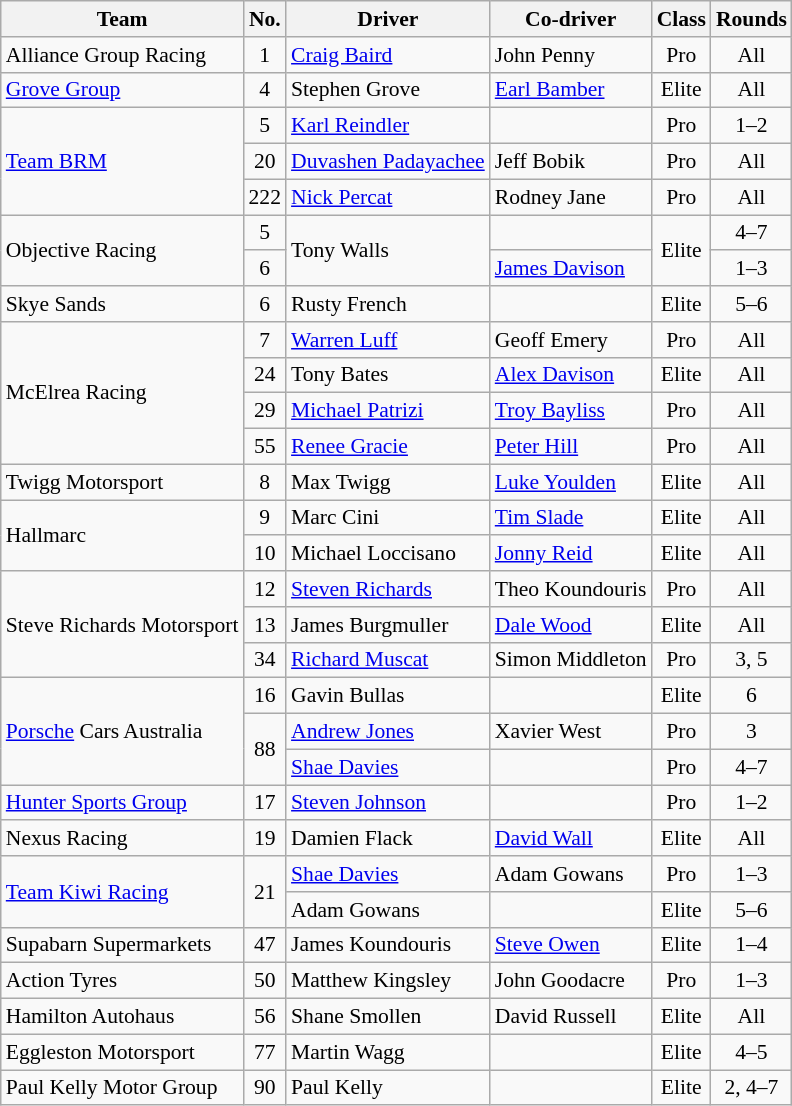<table class="wikitable" style="font-size: 90%;">
<tr>
<th>Team</th>
<th>No.</th>
<th>Driver</th>
<th>Co-driver</th>
<th>Class</th>
<th>Rounds</th>
</tr>
<tr>
<td>Alliance Group Racing</td>
<td align="center">1</td>
<td> <a href='#'>Craig Baird</a></td>
<td> John Penny</td>
<td align="center">Pro</td>
<td align="center">All</td>
</tr>
<tr>
<td><a href='#'>Grove Group</a></td>
<td align="center">4</td>
<td> Stephen Grove</td>
<td> <a href='#'>Earl Bamber</a></td>
<td align="center">Elite</td>
<td align="center">All</td>
</tr>
<tr>
<td rowspan=3><a href='#'>Team BRM</a></td>
<td align="center">5</td>
<td> <a href='#'>Karl Reindler</a></td>
<td align="center"></td>
<td align="center">Pro</td>
<td align="center">1–2</td>
</tr>
<tr>
<td align="center">20</td>
<td> <a href='#'>Duvashen Padayachee</a></td>
<td> Jeff Bobik</td>
<td align="center">Pro</td>
<td align="center">All</td>
</tr>
<tr>
<td align="center">222</td>
<td> <a href='#'>Nick Percat</a></td>
<td> Rodney Jane</td>
<td align="center">Pro</td>
<td align="center">All</td>
</tr>
<tr>
<td rowspan=2>Objective Racing</td>
<td align="center">5</td>
<td rowspan=2> Tony Walls</td>
<td></td>
<td rowspan=2 align="center">Elite</td>
<td align="center">4–7</td>
</tr>
<tr>
<td align="center">6</td>
<td> <a href='#'>James Davison</a></td>
<td align="center">1–3</td>
</tr>
<tr>
<td>Skye Sands</td>
<td align="center">6</td>
<td> Rusty French</td>
<td></td>
<td align="center">Elite</td>
<td align="center">5–6</td>
</tr>
<tr>
<td rowspan=4>McElrea Racing</td>
<td align="center">7</td>
<td> <a href='#'>Warren Luff</a></td>
<td> Geoff Emery</td>
<td align="center">Pro</td>
<td align="center">All</td>
</tr>
<tr>
<td align="center">24</td>
<td> Tony Bates</td>
<td> <a href='#'>Alex Davison</a></td>
<td align="center">Elite</td>
<td align="center">All</td>
</tr>
<tr>
<td align="center">29</td>
<td> <a href='#'>Michael Patrizi</a></td>
<td> <a href='#'>Troy Bayliss</a></td>
<td align="center">Pro</td>
<td align="center">All</td>
</tr>
<tr>
<td align="center">55</td>
<td> <a href='#'>Renee Gracie</a></td>
<td> <a href='#'>Peter Hill</a></td>
<td align="center">Pro</td>
<td align="center">All</td>
</tr>
<tr>
<td>Twigg Motorsport</td>
<td align="center">8</td>
<td> Max Twigg</td>
<td> <a href='#'>Luke Youlden</a></td>
<td align="center">Elite</td>
<td align="center">All</td>
</tr>
<tr>
<td rowspan=2>Hallmarc</td>
<td align="center">9</td>
<td> Marc Cini</td>
<td> <a href='#'>Tim Slade</a></td>
<td align="center">Elite</td>
<td align="center">All</td>
</tr>
<tr>
<td align="center">10</td>
<td> Michael Loccisano</td>
<td> <a href='#'>Jonny Reid</a></td>
<td align="center">Elite</td>
<td align="center">All</td>
</tr>
<tr>
<td rowspan=3>Steve Richards Motorsport</td>
<td align="center">12</td>
<td> <a href='#'>Steven Richards</a></td>
<td> Theo Koundouris</td>
<td align="center">Pro</td>
<td align="center">All</td>
</tr>
<tr>
<td align="center">13</td>
<td> James Burgmuller</td>
<td> <a href='#'>Dale Wood</a></td>
<td align="center">Elite</td>
<td align="center">All</td>
</tr>
<tr>
<td align="center">34</td>
<td> <a href='#'>Richard Muscat</a></td>
<td> Simon Middleton</td>
<td align="center">Pro</td>
<td align="center">3, 5</td>
</tr>
<tr>
<td rowspan=3><a href='#'>Porsche</a> Cars Australia</td>
<td align="center">16</td>
<td> Gavin Bullas</td>
<td></td>
<td align="center">Elite</td>
<td align="center">6</td>
</tr>
<tr>
<td align="center" rowspan=2>88</td>
<td> <a href='#'>Andrew Jones</a></td>
<td> Xavier West</td>
<td align="center">Pro</td>
<td align="center">3</td>
</tr>
<tr>
<td> <a href='#'>Shae Davies</a></td>
<td></td>
<td align="center">Pro</td>
<td align="center">4–7</td>
</tr>
<tr>
<td><a href='#'>Hunter Sports Group</a></td>
<td align="center">17</td>
<td> <a href='#'>Steven Johnson</a></td>
<td align="center"></td>
<td align="center">Pro</td>
<td align="center">1–2</td>
</tr>
<tr>
<td>Nexus Racing</td>
<td align="center">19</td>
<td> Damien Flack</td>
<td> <a href='#'>David Wall</a></td>
<td align="center">Elite</td>
<td align="center">All</td>
</tr>
<tr>
<td rowspan=2><a href='#'>Team Kiwi Racing</a></td>
<td rowspan=2 align="center">21</td>
<td> <a href='#'>Shae Davies</a></td>
<td> Adam Gowans</td>
<td align="center">Pro</td>
<td align="center">1–3</td>
</tr>
<tr>
<td> Adam Gowans</td>
<td></td>
<td align="center">Elite</td>
<td align="center">5–6</td>
</tr>
<tr>
<td>Supabarn Supermarkets</td>
<td align="center">47</td>
<td> James Koundouris</td>
<td> <a href='#'>Steve Owen</a></td>
<td align="center">Elite</td>
<td align="center">1–4</td>
</tr>
<tr>
<td>Action Tyres</td>
<td align="center">50</td>
<td> Matthew Kingsley</td>
<td> John Goodacre</td>
<td align="center">Pro</td>
<td align="center">1–3</td>
</tr>
<tr>
<td>Hamilton Autohaus</td>
<td align="center">56</td>
<td> Shane Smollen</td>
<td> David Russell</td>
<td align="center">Elite</td>
<td align="center">All</td>
</tr>
<tr>
<td>Eggleston Motorsport</td>
<td align="center">77</td>
<td> Martin Wagg</td>
<td align="center"></td>
<td align="center">Elite</td>
<td align="center">4–5</td>
</tr>
<tr>
<td>Paul Kelly Motor Group</td>
<td align="center">90</td>
<td> Paul Kelly</td>
<td align="center"></td>
<td align="center">Elite</td>
<td align="center">2, 4–7</td>
</tr>
</table>
